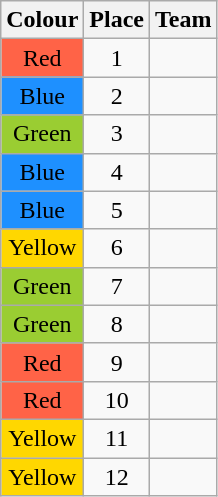<table class="wikitable" style="text-align:center;">
<tr>
<th>Colour</th>
<th>Place</th>
<th>Team</th>
</tr>
<tr>
<td style="background-color:#FF6347">Red</td>
<td>1</td>
<td style="text-align:left;"></td>
</tr>
<tr>
<td style="background-color:#1E90FF">Blue</td>
<td>2</td>
<td style="text-align:left;"></td>
</tr>
<tr>
<td style="background-color:#9ACD32">Green</td>
<td>3</td>
<td style="text-align:left;"></td>
</tr>
<tr>
<td style="background-color:#1E90FF">Blue</td>
<td>4</td>
<td style="text-align:left;"></td>
</tr>
<tr>
<td style="background-color:#1E90FF">Blue</td>
<td>5</td>
<td style="text-align:left;"></td>
</tr>
<tr>
<td style="background-color:#FFD700">Yellow</td>
<td>6</td>
<td style="text-align:left;"></td>
</tr>
<tr>
<td style="background-color:#9ACD32">Green</td>
<td>7</td>
<td style="text-align:left;"></td>
</tr>
<tr>
<td style="background-color:#9ACD32">Green</td>
<td>8</td>
<td style="text-align:left;"></td>
</tr>
<tr>
<td style="background-color:#FF6347">Red</td>
<td>9</td>
<td style="text-align:left;"></td>
</tr>
<tr>
<td style="background-color:#FF6347">Red</td>
<td>10</td>
<td style="text-align:left;"></td>
</tr>
<tr>
<td style="background-color:#FFD700">Yellow</td>
<td>11</td>
<td style="text-align:left;"></td>
</tr>
<tr>
<td style="background-color:#FFD700">Yellow</td>
<td>12</td>
<td style="text-align:left;"></td>
</tr>
</table>
